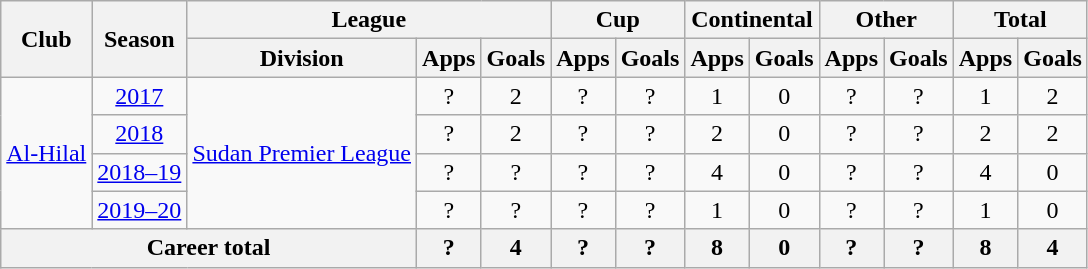<table class="wikitable" style="text-align: center">
<tr>
<th rowspan="2">Club</th>
<th rowspan="2">Season</th>
<th colspan="3">League</th>
<th colspan="2">Cup</th>
<th colspan="2">Continental</th>
<th colspan="2">Other</th>
<th colspan="2">Total</th>
</tr>
<tr>
<th>Division</th>
<th>Apps</th>
<th>Goals</th>
<th>Apps</th>
<th>Goals</th>
<th>Apps</th>
<th>Goals</th>
<th>Apps</th>
<th>Goals</th>
<th>Apps</th>
<th>Goals</th>
</tr>
<tr>
<td rowspan="4"><a href='#'>Al-Hilal</a></td>
<td><a href='#'>2017</a></td>
<td rowspan="4"><a href='#'>Sudan Premier League</a></td>
<td>?</td>
<td>2</td>
<td>?</td>
<td>?</td>
<td>1</td>
<td>0</td>
<td>?</td>
<td>?</td>
<td>1</td>
<td>2</td>
</tr>
<tr>
<td><a href='#'>2018</a></td>
<td>?</td>
<td>2</td>
<td>?</td>
<td>?</td>
<td>2</td>
<td>0</td>
<td>?</td>
<td>?</td>
<td>2</td>
<td>2</td>
</tr>
<tr>
<td><a href='#'>2018–19</a></td>
<td>?</td>
<td>?</td>
<td>?</td>
<td>?</td>
<td>4</td>
<td>0</td>
<td>?</td>
<td>?</td>
<td>4</td>
<td>0</td>
</tr>
<tr>
<td><a href='#'>2019–20</a></td>
<td>?</td>
<td>?</td>
<td>?</td>
<td>?</td>
<td>1</td>
<td>0</td>
<td>?</td>
<td>?</td>
<td>1</td>
<td>0</td>
</tr>
<tr>
<th colspan="3"><strong>Career total</strong></th>
<th>?</th>
<th>4</th>
<th>?</th>
<th>?</th>
<th>8</th>
<th>0</th>
<th>?</th>
<th>?</th>
<th>8</th>
<th>4</th>
</tr>
</table>
